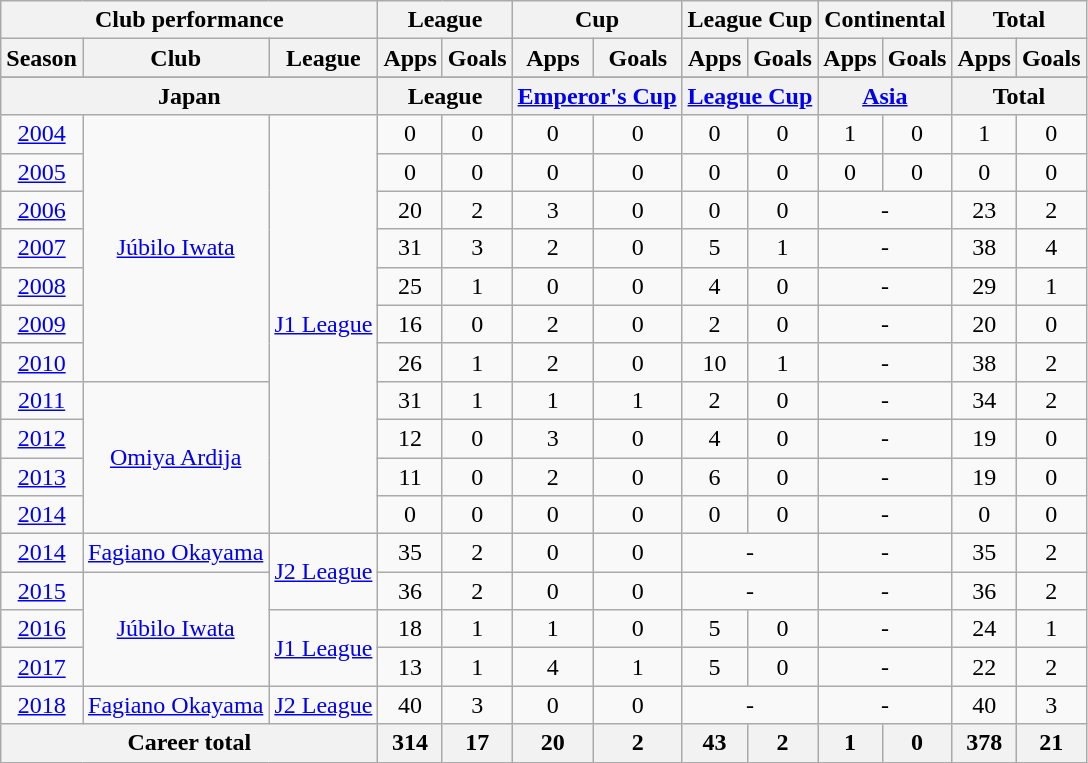<table class="wikitable" style="text-align:center">
<tr>
<th colspan=3>Club performance</th>
<th colspan=2>League</th>
<th colspan=2>Cup</th>
<th colspan=2>League Cup</th>
<th colspan=2>Continental</th>
<th colspan=2>Total</th>
</tr>
<tr>
<th>Season</th>
<th>Club</th>
<th>League</th>
<th>Apps</th>
<th>Goals</th>
<th>Apps</th>
<th>Goals</th>
<th>Apps</th>
<th>Goals</th>
<th>Apps</th>
<th>Goals</th>
<th>Apps</th>
<th>Goals</th>
</tr>
<tr>
</tr>
<tr>
<th colspan=3>Japan</th>
<th colspan=2>League</th>
<th colspan=2><a href='#'>Emperor's Cup</a></th>
<th colspan=2><a href='#'>League Cup</a></th>
<th colspan=2><a href='#'>Asia</a></th>
<th colspan=2>Total</th>
</tr>
<tr>
<td><a href='#'>2004</a></td>
<td rowspan="7"><a href='#'>Júbilo Iwata</a></td>
<td rowspan="11"><a href='#'>J1 League</a></td>
<td>0</td>
<td>0</td>
<td>0</td>
<td>0</td>
<td>0</td>
<td>0</td>
<td>1</td>
<td>0</td>
<td>1</td>
<td>0</td>
</tr>
<tr>
<td><a href='#'>2005</a></td>
<td>0</td>
<td>0</td>
<td>0</td>
<td>0</td>
<td>0</td>
<td>0</td>
<td>0</td>
<td>0</td>
<td>0</td>
<td>0</td>
</tr>
<tr>
<td><a href='#'>2006</a></td>
<td>20</td>
<td>2</td>
<td>3</td>
<td>0</td>
<td>0</td>
<td>0</td>
<td colspan="2">-</td>
<td>23</td>
<td>2</td>
</tr>
<tr>
<td><a href='#'>2007</a></td>
<td>31</td>
<td>3</td>
<td>2</td>
<td>0</td>
<td>5</td>
<td>1</td>
<td colspan="2">-</td>
<td>38</td>
<td>4</td>
</tr>
<tr>
<td><a href='#'>2008</a></td>
<td>25</td>
<td>1</td>
<td>0</td>
<td>0</td>
<td>4</td>
<td>0</td>
<td colspan="2">-</td>
<td>29</td>
<td>1</td>
</tr>
<tr>
<td><a href='#'>2009</a></td>
<td>16</td>
<td>0</td>
<td>2</td>
<td>0</td>
<td>2</td>
<td>0</td>
<td colspan="2">-</td>
<td>20</td>
<td>0</td>
</tr>
<tr>
<td><a href='#'>2010</a></td>
<td>26</td>
<td>1</td>
<td>2</td>
<td>0</td>
<td>10</td>
<td>1</td>
<td colspan="2">-</td>
<td>38</td>
<td>2</td>
</tr>
<tr>
<td><a href='#'>2011</a></td>
<td rowspan="4"><a href='#'>Omiya Ardija</a></td>
<td>31</td>
<td>1</td>
<td>1</td>
<td>1</td>
<td>2</td>
<td>0</td>
<td colspan="2">-</td>
<td>34</td>
<td>2</td>
</tr>
<tr>
<td><a href='#'>2012</a></td>
<td>12</td>
<td>0</td>
<td>3</td>
<td>0</td>
<td>4</td>
<td>0</td>
<td colspan="2">-</td>
<td>19</td>
<td>0</td>
</tr>
<tr>
<td><a href='#'>2013</a></td>
<td>11</td>
<td>0</td>
<td>2</td>
<td>0</td>
<td>6</td>
<td>0</td>
<td colspan="2">-</td>
<td>19</td>
<td>0</td>
</tr>
<tr>
<td><a href='#'>2014</a></td>
<td>0</td>
<td>0</td>
<td>0</td>
<td>0</td>
<td>0</td>
<td>0</td>
<td colspan="2">-</td>
<td>0</td>
<td>0</td>
</tr>
<tr>
<td><a href='#'>2014</a></td>
<td><a href='#'>Fagiano Okayama</a></td>
<td rowspan="2"><a href='#'>J2 League</a></td>
<td>35</td>
<td>2</td>
<td>0</td>
<td>0</td>
<td colspan="2">-</td>
<td colspan="2">-</td>
<td>35</td>
<td>2</td>
</tr>
<tr>
<td><a href='#'>2015</a></td>
<td rowspan="3"><a href='#'>Júbilo Iwata</a></td>
<td>36</td>
<td>2</td>
<td>0</td>
<td>0</td>
<td colspan="2">-</td>
<td colspan="2">-</td>
<td>36</td>
<td>2</td>
</tr>
<tr>
<td><a href='#'>2016</a></td>
<td rowspan="2"><a href='#'>J1 League</a></td>
<td>18</td>
<td>1</td>
<td>1</td>
<td>0</td>
<td>5</td>
<td>0</td>
<td colspan="2">-</td>
<td>24</td>
<td>1</td>
</tr>
<tr>
<td><a href='#'>2017</a></td>
<td>13</td>
<td>1</td>
<td>4</td>
<td>1</td>
<td>5</td>
<td>0</td>
<td colspan="2">-</td>
<td>22</td>
<td>2</td>
</tr>
<tr>
<td><a href='#'>2018</a></td>
<td rowspan="1"><a href='#'>Fagiano Okayama</a></td>
<td rowspan=1><a href='#'>J2 League</a></td>
<td>40</td>
<td>3</td>
<td>0</td>
<td>0</td>
<td colspan="2">-</td>
<td colspan="2">-</td>
<td>40</td>
<td>3</td>
</tr>
<tr>
<th colspan=3>Career total</th>
<th>314</th>
<th>17</th>
<th>20</th>
<th>2</th>
<th>43</th>
<th>2</th>
<th>1</th>
<th>0</th>
<th>378</th>
<th>21</th>
</tr>
</table>
